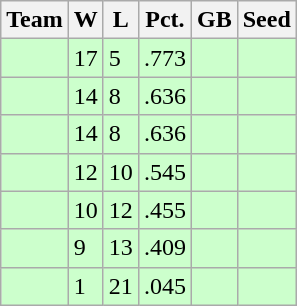<table class=wikitable>
<tr>
<th>Team</th>
<th>W</th>
<th>L</th>
<th>Pct.</th>
<th>GB</th>
<th>Seed</th>
</tr>
<tr bgcolor=#ccffcc>
<td></td>
<td>17</td>
<td>5</td>
<td>.773</td>
<td></td>
<td></td>
</tr>
<tr bgcolor=#ccffcc>
<td></td>
<td>14</td>
<td>8</td>
<td>.636</td>
<td></td>
<td></td>
</tr>
<tr bgcolor=#ccffcc>
<td></td>
<td>14</td>
<td>8</td>
<td>.636</td>
<td></td>
<td></td>
</tr>
<tr bgcolor=#ccffcc>
<td></td>
<td>12</td>
<td>10</td>
<td>.545</td>
<td></td>
<td></td>
</tr>
<tr bgcolor=#ccffcc>
<td></td>
<td>10</td>
<td>12</td>
<td>.455</td>
<td></td>
<td></td>
</tr>
<tr bgcolor=#ccffcc>
<td></td>
<td>9</td>
<td>13</td>
<td>.409</td>
<td></td>
<td></td>
</tr>
<tr bgcolor=#ccffcc>
<td></td>
<td>1</td>
<td>21</td>
<td>.045</td>
<td></td>
<td></td>
</tr>
</table>
